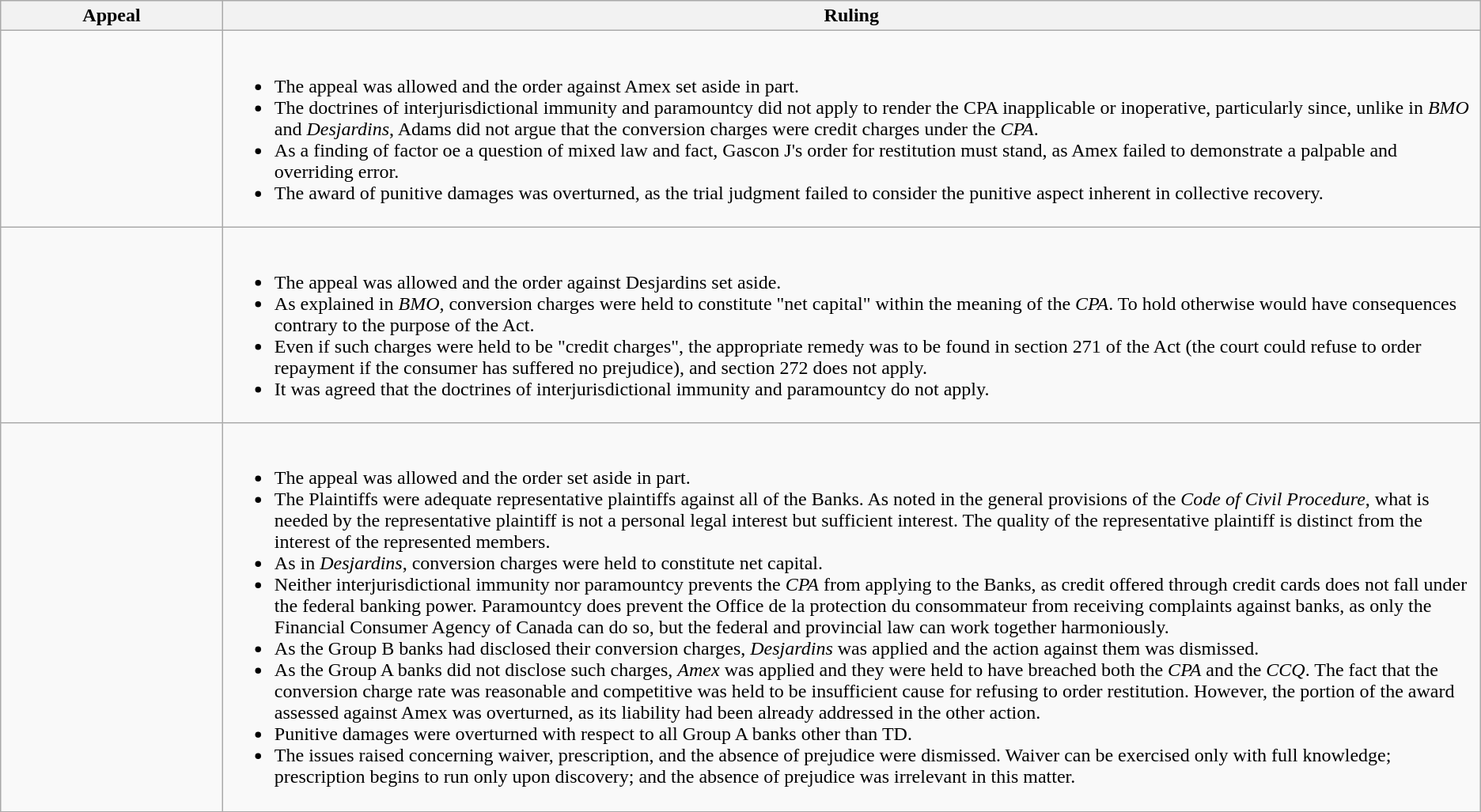<table class="wikitable">
<tr>
<th width=15%>Appeal</th>
<th>Ruling</th>
</tr>
<tr valign = "top">
<td></td>
<td><br><ul><li>The appeal was allowed and the order against Amex set aside in part.</li><li>The doctrines of interjurisdictional immunity and paramountcy did not apply to render the CPA inapplicable or inoperative, particularly since, unlike in <em>BMO</em> and <em>Desjardins</em>, Adams did not argue that the conversion charges were credit charges under the <em>CPA</em>.</li><li>As a finding of factor oe a question of mixed law and fact, Gascon J's order for restitution must stand, as Amex failed to demonstrate a palpable and overriding error.</li><li>The award of punitive damages was overturned, as the trial judgment failed to consider the punitive aspect inherent in collective recovery.</li></ul></td>
</tr>
<tr valign = "top">
<td></td>
<td><br><ul><li>The appeal was allowed and the order against Desjardins set aside.</li><li>As explained in <em>BMO</em>, conversion charges were held to constitute "net capital" within the meaning of the <em>CPA</em>. To hold otherwise would have consequences contrary to the purpose of the Act.</li><li>Even if such charges were held to be "credit charges", the appropriate remedy was to be found in section 271 of the Act (the court could refuse to order repayment if the consumer has suffered no prejudice), and section 272 does not apply.</li><li>It was agreed that the doctrines of interjurisdictional immunity and paramountcy do not apply.</li></ul></td>
</tr>
<tr valign = "top">
<td></td>
<td><br><ul><li>The appeal was allowed and the order set aside in part.</li><li>The Plaintiffs were adequate representative plaintiffs against all of the Banks. As noted in the general provisions of the <em>Code of Civil Procedure</em>, what is needed by the representative plaintiff is not a personal legal interest but sufficient interest. The quality of the representative plaintiff is distinct from the interest of the represented members.</li><li>As in <em>Desjardins</em>, conversion charges were held to constitute net capital.</li><li>Neither interjurisdictional immunity nor paramountcy prevents the <em>CPA</em> from applying to the Banks, as credit offered through credit cards does not fall under the federal banking power. Paramountcy does prevent the Office de la protection du consommateur from receiving complaints against banks, as only the Financial Consumer Agency of Canada can do so, but the federal and provincial law can work together harmoniously.</li><li>As the Group B banks had disclosed their conversion charges, <em>Desjardins</em> was applied and the action against them was dismissed.</li><li>As the Group A banks did not disclose such charges, <em>Amex</em> was applied and they were held to have breached both the <em>CPA</em> and the <em>CCQ</em>. The fact that the conversion charge rate was reasonable and competitive was held to be insufficient cause for refusing to order restitution. However, the portion of the award assessed against Amex was overturned, as its liability had been already addressed in the other action.</li><li>Punitive damages were overturned with respect to all Group A banks other than TD.</li><li>The issues raised concerning waiver, prescription, and the absence of prejudice were dismissed. Waiver can be exercised only with full knowledge; prescription begins to run only upon discovery; and the absence of prejudice was irrelevant in this matter.</li></ul></td>
</tr>
</table>
